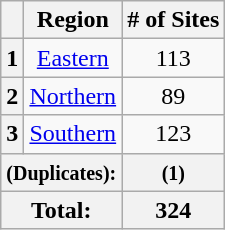<table class="wikitable sortable" style="text-align:center">
<tr>
<th></th>
<th><strong>Region</strong></th>
<th><strong># of Sites</strong></th>
</tr>
<tr ->
<th>1</th>
<td><a href='#'>Eastern</a></td>
<td>113</td>
</tr>
<tr ->
<th>2</th>
<td><a href='#'>Northern</a></td>
<td>89</td>
</tr>
<tr ->
<th>3</th>
<td><a href='#'>Southern</a></td>
<td>123</td>
</tr>
<tr class="sortbottom">
<th colspan="2"><small>(Duplicates):</small></th>
<th><small>(1)</small></th>
</tr>
<tr class="sortbottom">
<th colspan="2">Total:</th>
<th>324</th>
</tr>
</table>
